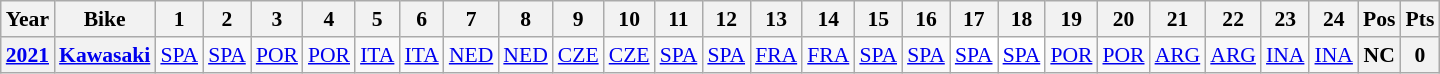<table class="wikitable" style="text-align:center; font-size:90%">
<tr>
<th>Year</th>
<th>Bike</th>
<th>1</th>
<th>2</th>
<th>3</th>
<th>4</th>
<th>5</th>
<th>6</th>
<th>7</th>
<th>8</th>
<th>9</th>
<th>10</th>
<th>11</th>
<th>12</th>
<th>13</th>
<th>14</th>
<th>15</th>
<th>16</th>
<th>17</th>
<th>18</th>
<th>19</th>
<th>20</th>
<th>21</th>
<th>22</th>
<th>23</th>
<th>24</th>
<th>Pos</th>
<th>Pts</th>
</tr>
<tr>
<th><a href='#'>2021</a></th>
<th><a href='#'>Kawasaki</a></th>
<td style="background:#;"><a href='#'>SPA</a><br></td>
<td style="background:#;"><a href='#'>SPA</a><br></td>
<td style="background:#;"><a href='#'>POR</a><br></td>
<td style="background:#;"><a href='#'>POR</a><br></td>
<td style="background:#;"><a href='#'>ITA</a><br></td>
<td style="background:#;"><a href='#'>ITA</a><br></td>
<td><a href='#'>NED</a></td>
<td><a href='#'>NED</a></td>
<td><a href='#'>CZE</a></td>
<td><a href='#'>CZE</a></td>
<td><a href='#'>SPA</a></td>
<td><a href='#'>SPA</a></td>
<td><a href='#'>FRA</a></td>
<td><a href='#'>FRA</a></td>
<td><a href='#'>SPA</a></td>
<td><a href='#'>SPA</a></td>
<td style="background:#ffffff;"><a href='#'>SPA</a><br></td>
<td style="background:#ffffff;"><a href='#'>SPA</a><br></td>
<td><a href='#'>POR</a></td>
<td><a href='#'>POR</a></td>
<td><a href='#'>ARG</a></td>
<td><a href='#'>ARG</a></td>
<td><a href='#'>INA</a></td>
<td><a href='#'>INA</a></td>
<th>NC</th>
<th>0</th>
</tr>
</table>
